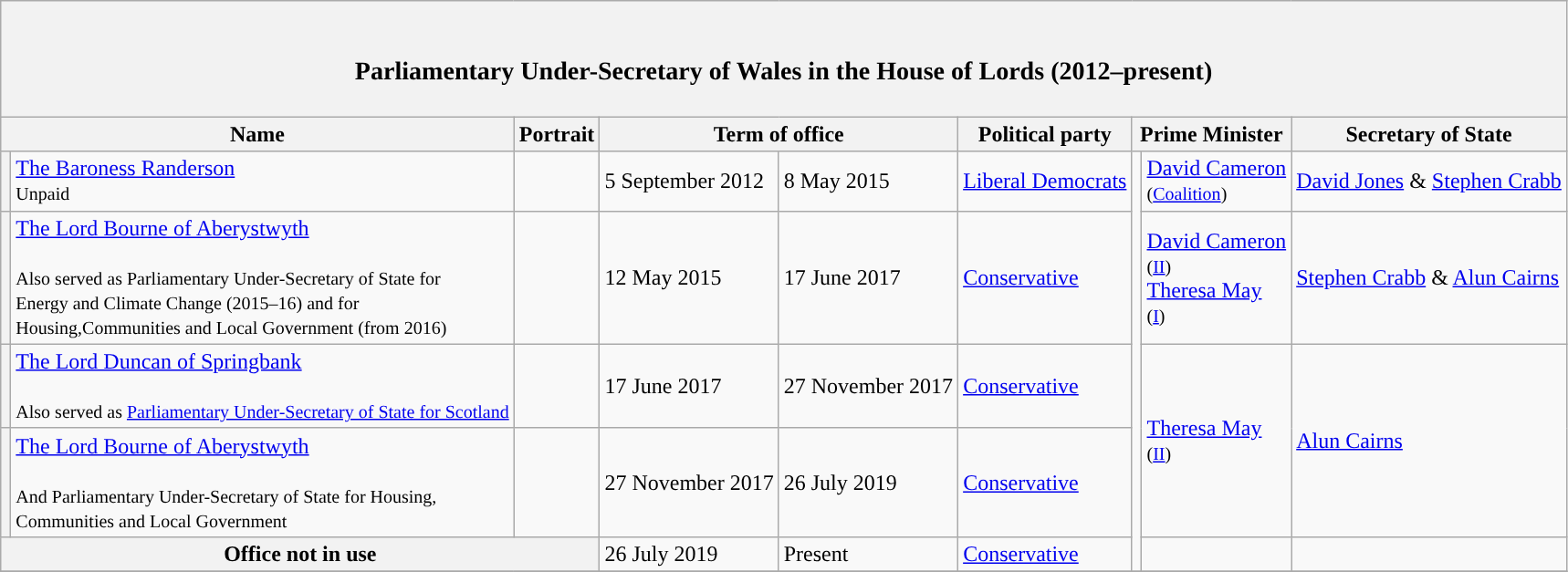<table class="wikitable">
<tr>
<th colspan=9><br><h3>Parliamentary Under-Secretary of Wales in the House of Lords (2012–present)</h3></th>
</tr>
<tr>
<th colspan=2>Name</th>
<th>Portrait</th>
<th colspan=2>Term of office</th>
<th>Political party</th>
<th colspan=2>Prime Minister</th>
<th>Secretary of State</th>
</tr>
<tr>
<th style="background-color: "></th>
<td><a href='#'>The Baroness Randerson</a> <br><small>Unpaid</small></td>
<td></td>
<td>5 September 2012</td>
<td>8 May 2015</td>
<td><a href='#'>Liberal Democrats</a></td>
<td rowspan=5 style="background-color: "></td>
<td><a href='#'>David Cameron</a><br><small>(<a href='#'>Coalition</a>)</small></td>
<td><a href='#'>David Jones</a> & <a href='#'>Stephen Crabb</a></td>
</tr>
<tr>
<th style="background-color: "></th>
<td><a href='#'>The Lord Bourne of Aberystwyth</a><br><br><small>Also served as Parliamentary Under-Secretary of State for <br>
Energy and Climate Change (2015–16) and for <br>
Housing,Communities and Local Government (from 2016)</small></td>
<td></td>
<td>12 May 2015</td>
<td>17 June 2017</td>
<td><a href='#'>Conservative</a></td>
<td><a href='#'>David Cameron</a><br><small>(<a href='#'>II</a>)</small> <br> <a href='#'>Theresa May</a><br><small>(<a href='#'>I</a>)</small></td>
<td><a href='#'>Stephen Crabb</a> & <a href='#'>Alun Cairns</a></td>
</tr>
<tr>
<th style="background-color: "></th>
<td><a href='#'>The Lord Duncan of Springbank</a><br><br><small>Also served as <a href='#'>Parliamentary Under-Secretary of State for Scotland</a></small></td>
<td></td>
<td>17 June 2017</td>
<td>27 November 2017</td>
<td><a href='#'>Conservative</a></td>
<td rowspan=2><a href='#'>Theresa May</a><br><small>(<a href='#'>II</a>)</small></td>
<td rowspan=2><a href='#'>Alun Cairns</a></td>
</tr>
<tr>
<th style="background-color: "></th>
<td><a href='#'>The Lord Bourne of Aberystwyth</a><br><br><small>And Parliamentary Under-Secretary of State for Housing, <br>
Communities and Local Government</small></td>
<td></td>
<td>27 November 2017</td>
<td>26 July 2019</td>
<td><a href='#'>Conservative</a></td>
</tr>
<tr>
<th colspan=3>Office not in use</th>
<td>26 July 2019</td>
<td>Present</td>
<td><a href='#'>Conservative</a></td>
<td></td>
<td></td>
</tr>
<tr>
</tr>
</table>
